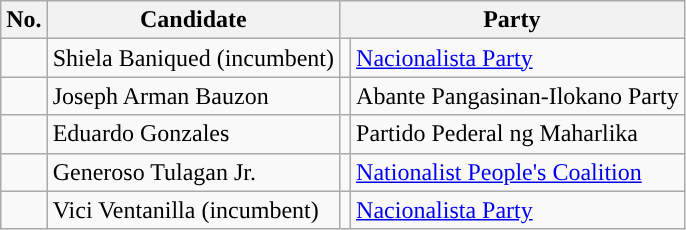<table class="wikitable sortable" style="text-align:left;">
<tr>
<th>No.</th>
<th>Candidate</th>
<th colspan="2">Party</th>
</tr>
<tr>
<td></td>
<td>Shiela Baniqued (incumbent)</td>
<td></td>
<td><a href='#'>Nacionalista Party</a></td>
</tr>
<tr>
<td></td>
<td>Joseph Arman Bauzon</td>
<td></td>
<td>Abante Pangasinan-Ilokano Party</td>
</tr>
<tr>
<td></td>
<td>Eduardo Gonzales</td>
<td></td>
<td>Partido Pederal ng Maharlika</td>
</tr>
<tr>
<td></td>
<td>Generoso Tulagan Jr.</td>
<td></td>
<td><a href='#'>Nationalist People's Coalition</a></td>
</tr>
<tr>
<td></td>
<td>Vici Ventanilla (incumbent)</td>
<td></td>
<td><a href='#'>Nacionalista Party</a></td>
</tr>
</table>
